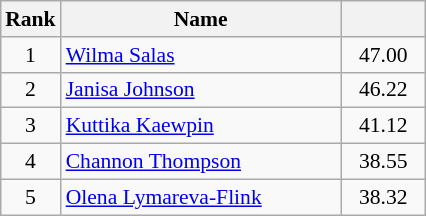<table class="wikitable" style="margin:0.5em auto;width=480;font-size:90%">
<tr>
<th width=30>Rank</th>
<th width=180>Name</th>
<th width=50></th>
</tr>
<tr>
<td align=center>1</td>
<td><a href='#'>Wilma Salas</a></td>
<td align=center>47.00</td>
</tr>
<tr>
<td align=center>2</td>
<td><a href='#'>Janisa Johnson</a></td>
<td align=center>46.22</td>
</tr>
<tr>
<td align=center>3</td>
<td><a href='#'>Kuttika Kaewpin</a></td>
<td align=center>41.12</td>
</tr>
<tr>
<td align=center>4</td>
<td><a href='#'>Channon Thompson</a></td>
<td align=center>38.55</td>
</tr>
<tr>
<td align=center>5</td>
<td><a href='#'>Olena Lymareva-Flink</a></td>
<td align=center>38.32</td>
</tr>
</table>
